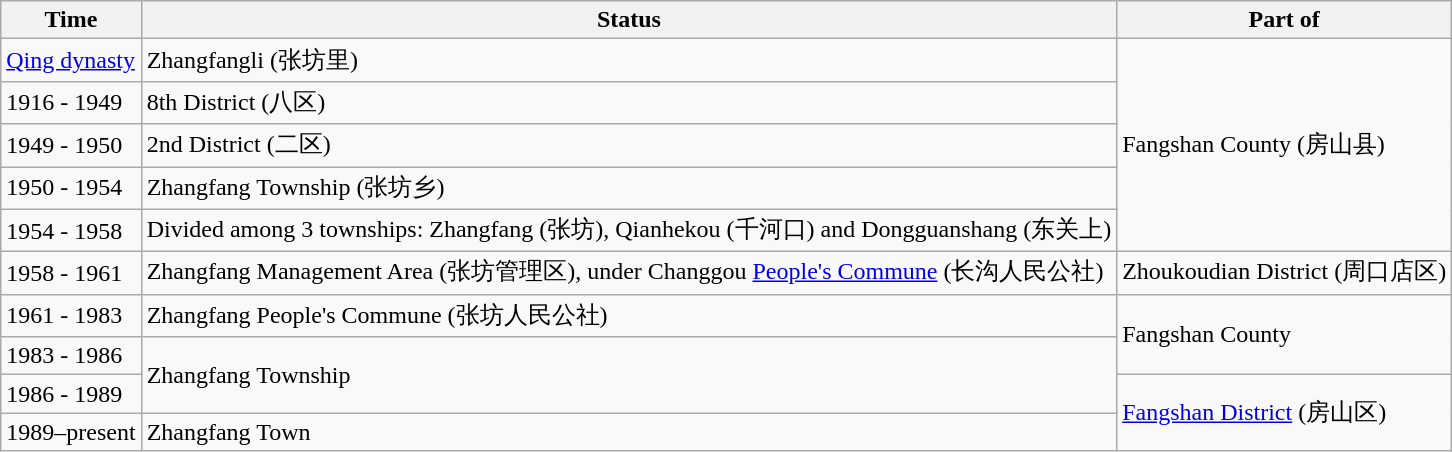<table class="wikitable">
<tr>
<th>Time</th>
<th>Status</th>
<th>Part of</th>
</tr>
<tr>
<td><a href='#'>Qing dynasty</a></td>
<td>Zhangfangli (张坊里)</td>
<td rowspan="5">Fangshan County (房山县)</td>
</tr>
<tr>
<td>1916 - 1949</td>
<td>8th District (八区)</td>
</tr>
<tr>
<td>1949 - 1950</td>
<td>2nd District (二区)</td>
</tr>
<tr>
<td>1950 - 1954</td>
<td>Zhangfang Township (张坊乡)</td>
</tr>
<tr>
<td>1954 - 1958</td>
<td>Divided among 3 townships: Zhangfang (张坊), Qianhekou (千河口) and Dongguanshang (东关上)</td>
</tr>
<tr>
<td>1958 - 1961</td>
<td>Zhangfang Management Area (张坊管理区), under Changgou <a href='#'>People's Commune</a> (长沟人民公社)</td>
<td>Zhoukoudian District (周口店区)</td>
</tr>
<tr>
<td>1961 - 1983</td>
<td>Zhangfang People's Commune (张坊人民公社)</td>
<td rowspan="2">Fangshan County</td>
</tr>
<tr>
<td>1983 - 1986</td>
<td rowspan="2">Zhangfang Township</td>
</tr>
<tr>
<td>1986 - 1989</td>
<td rowspan="2"><a href='#'>Fangshan District</a> (房山区)</td>
</tr>
<tr>
<td>1989–present</td>
<td>Zhangfang Town</td>
</tr>
</table>
